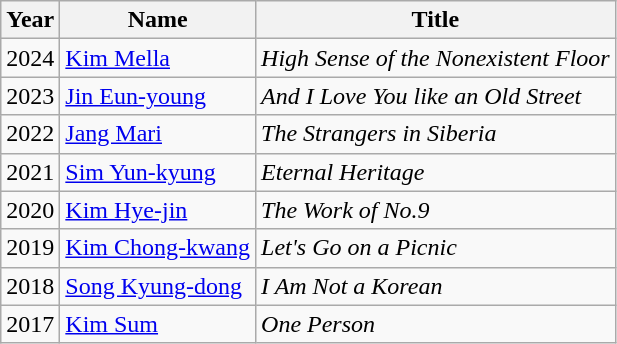<table class="wikitable sortable">
<tr>
<th>Year</th>
<th>Name</th>
<th>Title</th>
</tr>
<tr>
<td>2024</td>
<td><a href='#'>Kim Mella</a></td>
<td><em>High Sense of the Nonexistent Floor</em></td>
</tr>
<tr>
<td>2023</td>
<td><a href='#'>Jin Eun-young</a></td>
<td><em>And I Love You like an Old Street</em></td>
</tr>
<tr>
<td>2022</td>
<td><a href='#'>Jang Mari</a></td>
<td><em>The Strangers in Siberia</em></td>
</tr>
<tr>
<td>2021</td>
<td><a href='#'>Sim Yun-kyung</a></td>
<td><em>Eternal Heritage</em></td>
</tr>
<tr>
<td>2020</td>
<td><a href='#'>Kim Hye-jin</a></td>
<td><em>The Work of No.9</em></td>
</tr>
<tr>
<td>2019</td>
<td><a href='#'>Kim Chong-kwang</a></td>
<td><em>Let's Go on a Picnic</em></td>
</tr>
<tr>
<td>2018</td>
<td><a href='#'>Song Kyung-dong</a></td>
<td><em>I Am Not a Korean</em></td>
</tr>
<tr>
<td>2017</td>
<td><a href='#'>Kim Sum</a></td>
<td><em>One Person</em></td>
</tr>
</table>
